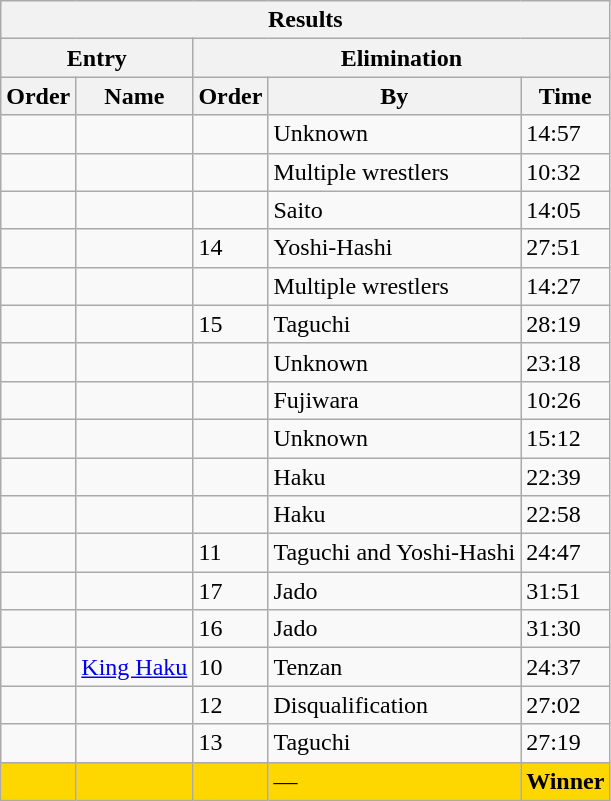<table class="wikitable sortable">
<tr>
<th colspan="5">Results</th>
</tr>
<tr>
<th colspan="2">Entry</th>
<th colspan="3">Elimination</th>
</tr>
<tr>
<th>Order</th>
<th>Name</th>
<th>Order</th>
<th>By</th>
<th>Time</th>
</tr>
<tr>
<td></td>
<td></td>
<td></td>
<td>Unknown</td>
<td>14:57</td>
</tr>
<tr>
<td></td>
<td></td>
<td></td>
<td>Multiple wrestlers</td>
<td>10:32</td>
</tr>
<tr>
<td></td>
<td></td>
<td></td>
<td>Saito</td>
<td>14:05</td>
</tr>
<tr>
<td></td>
<td></td>
<td>14</td>
<td>Yoshi-Hashi</td>
<td>27:51</td>
</tr>
<tr>
<td></td>
<td></td>
<td></td>
<td>Multiple wrestlers</td>
<td>14:27</td>
</tr>
<tr>
<td></td>
<td></td>
<td>15</td>
<td>Taguchi</td>
<td>28:19</td>
</tr>
<tr>
<td></td>
<td></td>
<td></td>
<td>Unknown</td>
<td>23:18</td>
</tr>
<tr>
<td></td>
<td></td>
<td></td>
<td>Fujiwara</td>
<td>10:26</td>
</tr>
<tr>
<td></td>
<td></td>
<td></td>
<td>Unknown</td>
<td>15:12</td>
</tr>
<tr>
<td></td>
<td></td>
<td></td>
<td>Haku</td>
<td>22:39</td>
</tr>
<tr>
<td></td>
<td></td>
<td></td>
<td>Haku</td>
<td>22:58</td>
</tr>
<tr>
<td></td>
<td></td>
<td>11</td>
<td>Taguchi and Yoshi-Hashi</td>
<td>24:47</td>
</tr>
<tr>
<td></td>
<td></td>
<td>17</td>
<td>Jado</td>
<td>31:51</td>
</tr>
<tr>
<td></td>
<td></td>
<td>16</td>
<td>Jado</td>
<td>31:30</td>
</tr>
<tr>
<td></td>
<td><a href='#'>King Haku</a></td>
<td>10</td>
<td>Tenzan</td>
<td>24:37</td>
</tr>
<tr>
<td></td>
<td></td>
<td>12</td>
<td>Disqualification</td>
<td>27:02</td>
</tr>
<tr>
<td></td>
<td></td>
<td>13</td>
<td>Taguchi</td>
<td>27:19</td>
</tr>
<tr style="background:gold">
<td></td>
<td><strong></strong></td>
<td></td>
<td>—</td>
<td><strong>Winner</strong></td>
</tr>
</table>
